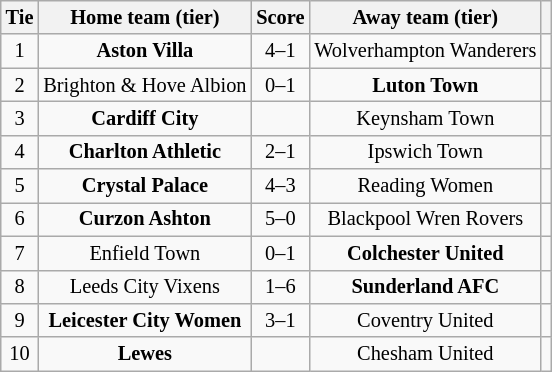<table class="wikitable" style="text-align:center; font-size:85%">
<tr>
<th>Tie</th>
<th>Home team (tier)</th>
<th>Score</th>
<th>Away team (tier)</th>
<th></th>
</tr>
<tr>
<td align="center">1</td>
<td><strong>Aston Villa</strong></td>
<td align="center">4–1</td>
<td>Wolverhampton Wanderers</td>
<td></td>
</tr>
<tr>
<td align="center">2</td>
<td>Brighton & Hove Albion</td>
<td align="center">0–1</td>
<td><strong>Luton Town</strong></td>
<td></td>
</tr>
<tr>
<td align="center">3</td>
<td><strong>Cardiff City</strong></td>
<td align="center"></td>
<td>Keynsham Town</td>
<td></td>
</tr>
<tr>
<td align="center">4</td>
<td><strong>Charlton Athletic</strong></td>
<td align="center">2–1</td>
<td>Ipswich Town</td>
<td></td>
</tr>
<tr>
<td align="center">5</td>
<td><strong>Crystal Palace</strong></td>
<td align="center">4–3</td>
<td>Reading Women</td>
<td></td>
</tr>
<tr>
<td align="center">6</td>
<td><strong>Curzon Ashton</strong></td>
<td align="center">5–0</td>
<td>Blackpool Wren Rovers</td>
<td></td>
</tr>
<tr>
<td align="center">7</td>
<td>Enfield Town</td>
<td align="center">0–1</td>
<td><strong>Colchester United</strong></td>
<td></td>
</tr>
<tr>
<td align="center">8</td>
<td>Leeds City Vixens</td>
<td align="center">1–6</td>
<td><strong>Sunderland AFC</strong></td>
<td></td>
</tr>
<tr>
<td align="center">9</td>
<td><strong>Leicester City Women</strong></td>
<td align="center">3–1</td>
<td>Coventry United</td>
<td></td>
</tr>
<tr>
<td align="center">10</td>
<td><strong>Lewes</strong></td>
<td align="center"></td>
<td>Chesham United</td>
<td></td>
</tr>
</table>
